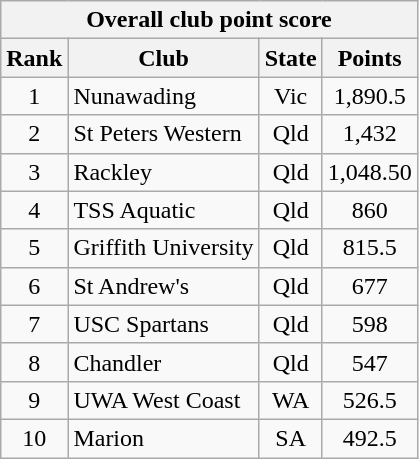<table class="wikitable" style="text-align:center">
<tr>
<th colspan=4>Overall club point score</th>
</tr>
<tr>
<th>Rank</th>
<th>Club</th>
<th>State</th>
<th>Points</th>
</tr>
<tr>
<td>1</td>
<td align=left>Nunawading</td>
<td>Vic</td>
<td>1,890.5</td>
</tr>
<tr>
<td>2</td>
<td align=left>St Peters Western</td>
<td>Qld</td>
<td>1,432</td>
</tr>
<tr>
<td>3</td>
<td align=left>Rackley</td>
<td>Qld</td>
<td>1,048.50</td>
</tr>
<tr>
<td>4</td>
<td align=left>TSS Aquatic</td>
<td>Qld</td>
<td>860</td>
</tr>
<tr>
<td>5</td>
<td align=left>Griffith University</td>
<td>Qld</td>
<td>815.5</td>
</tr>
<tr>
<td>6</td>
<td align=left>St Andrew's</td>
<td>Qld</td>
<td>677</td>
</tr>
<tr>
<td>7</td>
<td align=left>USC Spartans</td>
<td>Qld</td>
<td>598</td>
</tr>
<tr>
<td>8</td>
<td align=left>Chandler</td>
<td>Qld</td>
<td>547</td>
</tr>
<tr>
<td>9</td>
<td align=left>UWA West Coast</td>
<td>WA</td>
<td>526.5</td>
</tr>
<tr>
<td>10</td>
<td align=left>Marion</td>
<td>SA</td>
<td>492.5</td>
</tr>
</table>
